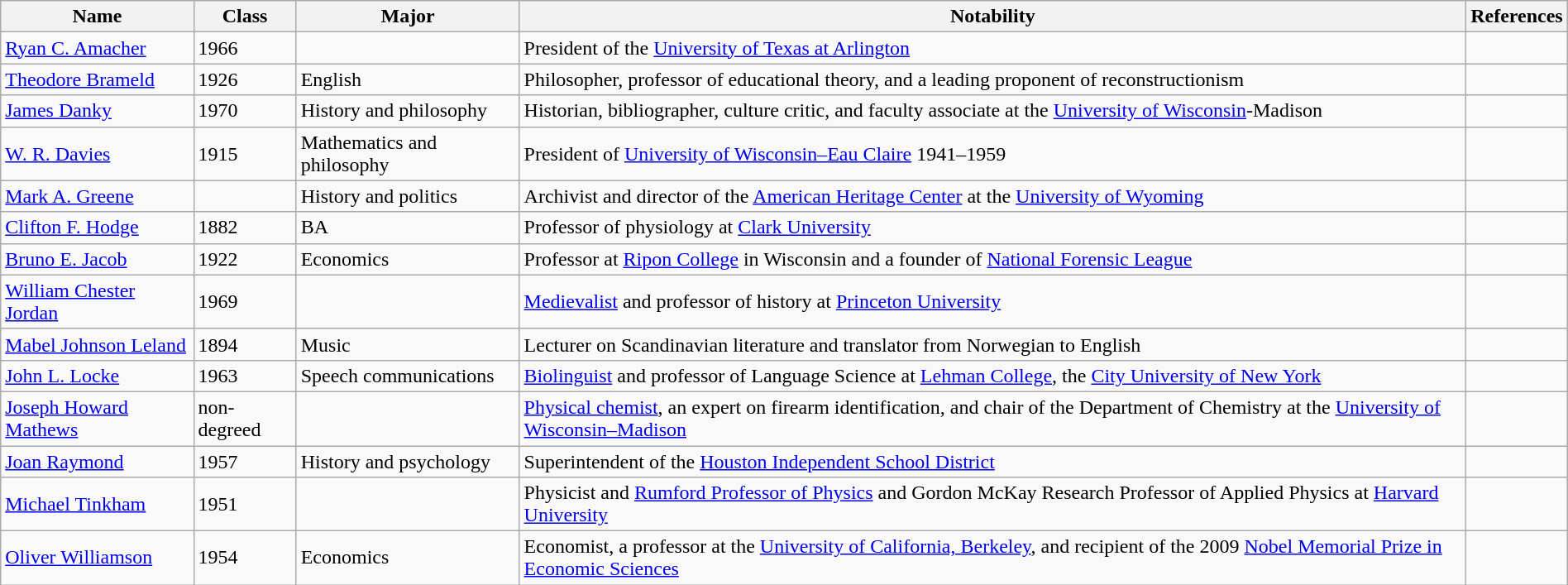<table class="wikitable sortable" style="width:100%;">
<tr>
<th>Name</th>
<th>Class</th>
<th>Major</th>
<th>Notability</th>
<th>References</th>
</tr>
<tr>
<td><a href='#'>Ryan C. Amacher</a></td>
<td>1966</td>
<td></td>
<td>President of the <a href='#'>University of Texas at Arlington</a></td>
<td></td>
</tr>
<tr>
<td><a href='#'>Theodore Brameld</a></td>
<td>1926</td>
<td>English</td>
<td>Philosopher, professor of educational theory, and a leading proponent of reconstructionism</td>
<td></td>
</tr>
<tr>
<td><a href='#'>James Danky</a></td>
<td>1970</td>
<td>History and philosophy</td>
<td>Historian, bibliographer, culture critic, and faculty associate at the <a href='#'>University of Wisconsin</a>-Madison</td>
<td></td>
</tr>
<tr>
<td><a href='#'>W. R. Davies</a></td>
<td>1915</td>
<td>Mathematics and philosophy</td>
<td>President of <a href='#'>University of Wisconsin–Eau Claire</a> 1941–1959</td>
<td></td>
</tr>
<tr>
<td><a href='#'>Mark A. Greene</a></td>
<td></td>
<td>History and politics</td>
<td>Archivist and director of the <a href='#'>American Heritage Center</a> at the <a href='#'>University of Wyoming</a></td>
<td></td>
</tr>
<tr>
<td><a href='#'>Clifton F. Hodge</a></td>
<td>1882</td>
<td>BA</td>
<td>Professor of physiology at <a href='#'>Clark University</a></td>
<td></td>
</tr>
<tr>
<td><a href='#'>Bruno E. Jacob</a></td>
<td>1922</td>
<td>Economics</td>
<td>Professor at <a href='#'>Ripon College</a> in Wisconsin and a founder of <a href='#'>National Forensic League</a></td>
<td></td>
</tr>
<tr>
<td><a href='#'>William Chester Jordan</a></td>
<td>1969</td>
<td></td>
<td><a href='#'>Medievalist</a> and professor of history at <a href='#'>Princeton University</a></td>
<td></td>
</tr>
<tr>
<td><a href='#'>Mabel Johnson Leland</a></td>
<td>1894</td>
<td>Music</td>
<td>Lecturer on Scandinavian literature and translator from Norwegian to English</td>
<td></td>
</tr>
<tr>
<td><a href='#'>John L. Locke</a></td>
<td>1963</td>
<td>Speech communications</td>
<td><a href='#'>Biolinguist</a> and professor of Language Science at <a href='#'>Lehman College</a>, the <a href='#'>City University of New York</a></td>
<td></td>
</tr>
<tr>
<td><a href='#'>Joseph Howard Mathews</a></td>
<td>non-degreed</td>
<td></td>
<td><a href='#'>Physical chemist</a>, an expert on firearm identification, and chair of the Department of Chemistry at the <a href='#'>University of Wisconsin–Madison</a></td>
<td></td>
</tr>
<tr>
<td><a href='#'>Joan Raymond</a></td>
<td>1957</td>
<td>History and psychology</td>
<td>Superintendent of the <a href='#'>Houston Independent School District</a></td>
<td></td>
</tr>
<tr>
<td><a href='#'>Michael Tinkham</a></td>
<td>1951</td>
<td></td>
<td>Physicist and <a href='#'>Rumford Professor of Physics</a> and Gordon McKay Research Professor of Applied Physics at <a href='#'>Harvard University</a></td>
<td></td>
</tr>
<tr>
<td><a href='#'>Oliver Williamson</a></td>
<td>1954</td>
<td>Economics</td>
<td>Economist, a professor at the <a href='#'>University of California, Berkeley</a>, and recipient of the 2009 <a href='#'>Nobel Memorial Prize in Economic Sciences</a></td>
<td></td>
</tr>
</table>
